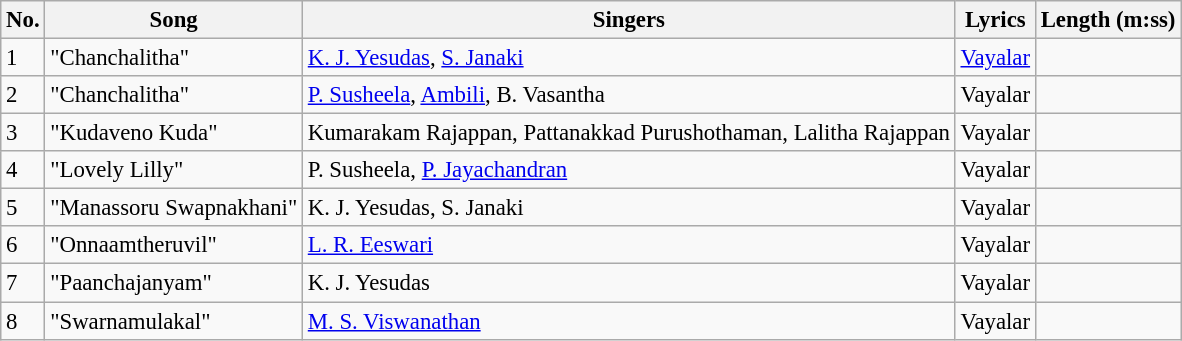<table class="wikitable" style="font-size:95%;">
<tr>
<th>No.</th>
<th>Song</th>
<th>Singers</th>
<th>Lyrics</th>
<th>Length (m:ss)</th>
</tr>
<tr>
<td>1</td>
<td>"Chanchalitha"</td>
<td><a href='#'>K. J. Yesudas</a>, <a href='#'>S. Janaki</a></td>
<td><a href='#'>Vayalar</a></td>
<td></td>
</tr>
<tr>
<td>2</td>
<td>"Chanchalitha"</td>
<td><a href='#'>P. Susheela</a>, <a href='#'>Ambili</a>, B. Vasantha</td>
<td>Vayalar</td>
<td></td>
</tr>
<tr>
<td>3</td>
<td>"Kudaveno Kuda"</td>
<td>Kumarakam Rajappan, Pattanakkad Purushothaman, Lalitha Rajappan</td>
<td>Vayalar</td>
<td></td>
</tr>
<tr>
<td>4</td>
<td>"Lovely Lilly"</td>
<td>P. Susheela, <a href='#'>P. Jayachandran</a></td>
<td>Vayalar</td>
<td></td>
</tr>
<tr>
<td>5</td>
<td>"Manassoru Swapnakhani"</td>
<td>K. J. Yesudas, S. Janaki</td>
<td>Vayalar</td>
<td></td>
</tr>
<tr>
<td>6</td>
<td>"Onnaamtheruvil"</td>
<td><a href='#'>L. R. Eeswari</a></td>
<td>Vayalar</td>
<td></td>
</tr>
<tr>
<td>7</td>
<td>"Paanchajanyam"</td>
<td>K. J. Yesudas</td>
<td>Vayalar</td>
<td></td>
</tr>
<tr>
<td>8</td>
<td>"Swarnamulakal"</td>
<td><a href='#'>M. S. Viswanathan</a></td>
<td>Vayalar</td>
<td></td>
</tr>
</table>
